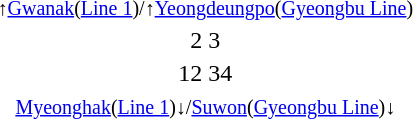<table style="margin-left:1.5em; text-align: center;">
<tr>
<td><small>↑<a href='#'>Gwanak</a>(<a href='#'>Line 1</a>)/↑<a href='#'>Yeongdeungpo</a>(<a href='#'>Gyeongbu Line</a>)</small></td>
</tr>
<tr>
<td>    <span></span><span>2</span>   <span>3</span><span></span>   </td>
</tr>
<tr>
<td>    <span>12</span>   <span>34</span>   </td>
</tr>
<tr>
<td><small><a href='#'>Myeonghak</a>(<a href='#'>Line 1</a>)↓/<a href='#'>Suwon</a>(<a href='#'>Gyeongbu Line</a>)↓</small></td>
</tr>
</table>
